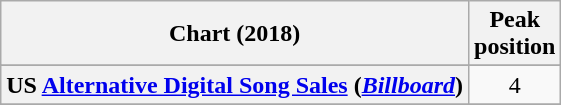<table class="wikitable sortable plainrowheaders" style="text-align:center">
<tr>
<th>Chart (2018)</th>
<th>Peak<br>position</th>
</tr>
<tr>
</tr>
<tr>
<th scope="row">US <a href='#'>Alternative Digital Song Sales</a> (<em><a href='#'>Billboard</a></em>)</th>
<td>4</td>
</tr>
<tr>
</tr>
</table>
